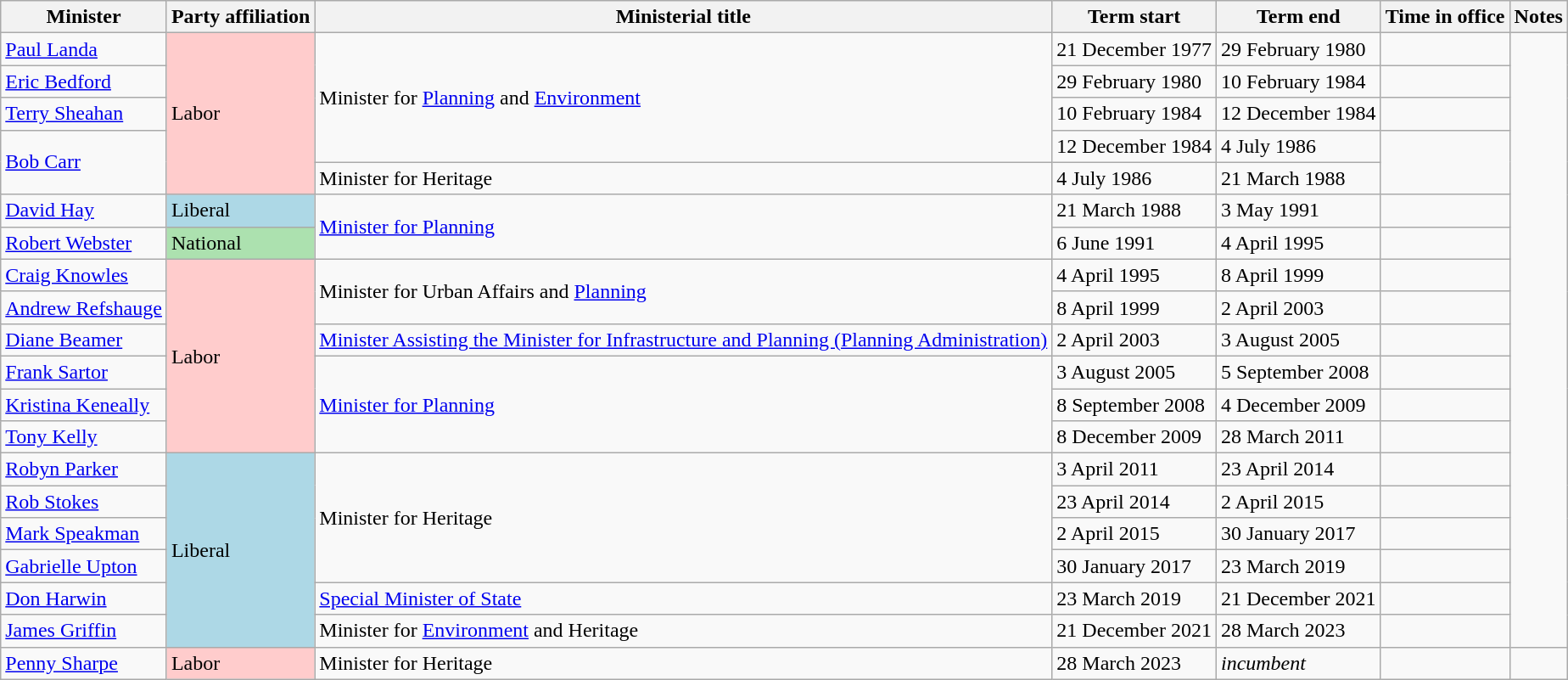<table class="wikitable">
<tr>
<th>Minister</th>
<th>Party affiliation</th>
<th>Ministerial title</th>
<th>Term start</th>
<th>Term end</th>
<th>Time in office</th>
<th>Notes</th>
</tr>
<tr>
<td><a href='#'>Paul Landa</a></td>
<td rowspan=5 bgcolor="#ffcccc">Labor</td>
<td rowspan="4">Minister for <a href='#'>Planning</a> and <a href='#'>Environment</a></td>
<td>21 December 1977</td>
<td>29 February 1980</td>
<td align=right></td>
</tr>
<tr>
<td><a href='#'>Eric Bedford</a></td>
<td>29 February 1980</td>
<td>10 February 1984</td>
<td align=right></td>
</tr>
<tr>
<td><a href='#'>Terry Sheahan</a></td>
<td>10 February 1984</td>
<td>12 December 1984</td>
<td align=right></td>
</tr>
<tr>
<td rowspan=2><a href='#'>Bob Carr</a></td>
<td>12 December 1984</td>
<td>4 July 1986</td>
<td align=right rowspan=2></td>
</tr>
<tr>
<td>Minister for Heritage</td>
<td>4 July 1986</td>
<td>21 March 1988</td>
</tr>
<tr>
<td><a href='#'>David Hay</a></td>
<td bgcolor="lightblue">Liberal</td>
<td rowspan="2"><a href='#'>Minister for Planning</a></td>
<td>21 March 1988</td>
<td>3 May 1991</td>
<td align=right></td>
</tr>
<tr>
<td><a href='#'>Robert Webster</a></td>
<td bgcolor="#ace1af">National</td>
<td>6 June 1991</td>
<td>4 April 1995</td>
<td align=right></td>
</tr>
<tr>
<td><a href='#'>Craig Knowles</a></td>
<td rowspan=6 bgcolor="#ffcccc">Labor</td>
<td rowspan="2">Minister for Urban Affairs and <a href='#'>Planning</a></td>
<td>4 April 1995</td>
<td>8 April 1999</td>
<td align=right></td>
</tr>
<tr>
<td><a href='#'>Andrew Refshauge</a></td>
<td>8 April 1999</td>
<td>2 April 2003</td>
<td align=right><strong></strong></td>
</tr>
<tr>
<td><a href='#'>Diane Beamer</a></td>
<td><a href='#'>Minister Assisting the Minister for Infrastructure and Planning (Planning Administration)</a></td>
<td>2 April 2003</td>
<td>3 August 2005</td>
<td align=right></td>
</tr>
<tr>
<td><a href='#'>Frank Sartor</a></td>
<td rowspan="3"><a href='#'>Minister for Planning</a></td>
<td>3 August 2005</td>
<td>5 September 2008</td>
<td align=right></td>
</tr>
<tr>
<td><a href='#'>Kristina Keneally</a></td>
<td>8 September 2008</td>
<td>4 December 2009</td>
<td align=right></td>
</tr>
<tr>
<td><a href='#'>Tony Kelly</a></td>
<td>8 December 2009</td>
<td>28 March 2011</td>
<td align=right></td>
</tr>
<tr>
<td><a href='#'>Robyn Parker</a></td>
<td rowspan=6 bgcolor="lightblue">Liberal</td>
<td rowspan="4">Minister for Heritage</td>
<td>3 April 2011</td>
<td>23 April 2014</td>
<td align=right></td>
</tr>
<tr>
<td><a href='#'>Rob Stokes</a></td>
<td>23 April 2014</td>
<td>2 April 2015</td>
<td align=right></td>
</tr>
<tr>
<td><a href='#'>Mark Speakman</a></td>
<td>2 April 2015</td>
<td>30 January 2017</td>
<td align=right></td>
</tr>
<tr>
<td><a href='#'>Gabrielle Upton</a></td>
<td>30 January 2017</td>
<td>23 March 2019</td>
<td align=right></td>
</tr>
<tr>
<td><a href='#'>Don Harwin</a></td>
<td><a href='#'>Special Minister of State</a></td>
<td>23 March 2019</td>
<td>21 December 2021</td>
<td align=right></td>
</tr>
<tr>
<td><a href='#'>James Griffin</a></td>
<td>Minister for <a href='#'>Environment</a> and Heritage</td>
<td>21 December 2021</td>
<td>28 March 2023</td>
<td align=right></td>
</tr>
<tr>
<td><a href='#'>Penny Sharpe</a></td>
<td rowspan=6 bgcolor="#ffcccc">Labor</td>
<td rowspan="2">Minister for Heritage</td>
<td>28 March 2023</td>
<td><em>incumbent</em></td>
<td align=right></td>
<td></td>
</tr>
</table>
